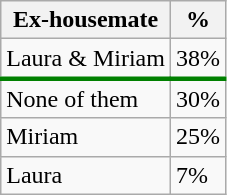<table class="wikitable">
<tr>
<th>Ex-housemate</th>
<th>%</th>
</tr>
<tr style="border-bottom:3px solid green;">
<td>Laura & Miriam</td>
<td>38%</td>
</tr>
<tr>
<td>None of them</td>
<td>30%</td>
</tr>
<tr>
<td>Miriam</td>
<td>25%</td>
</tr>
<tr>
<td>Laura</td>
<td>7%</td>
</tr>
</table>
